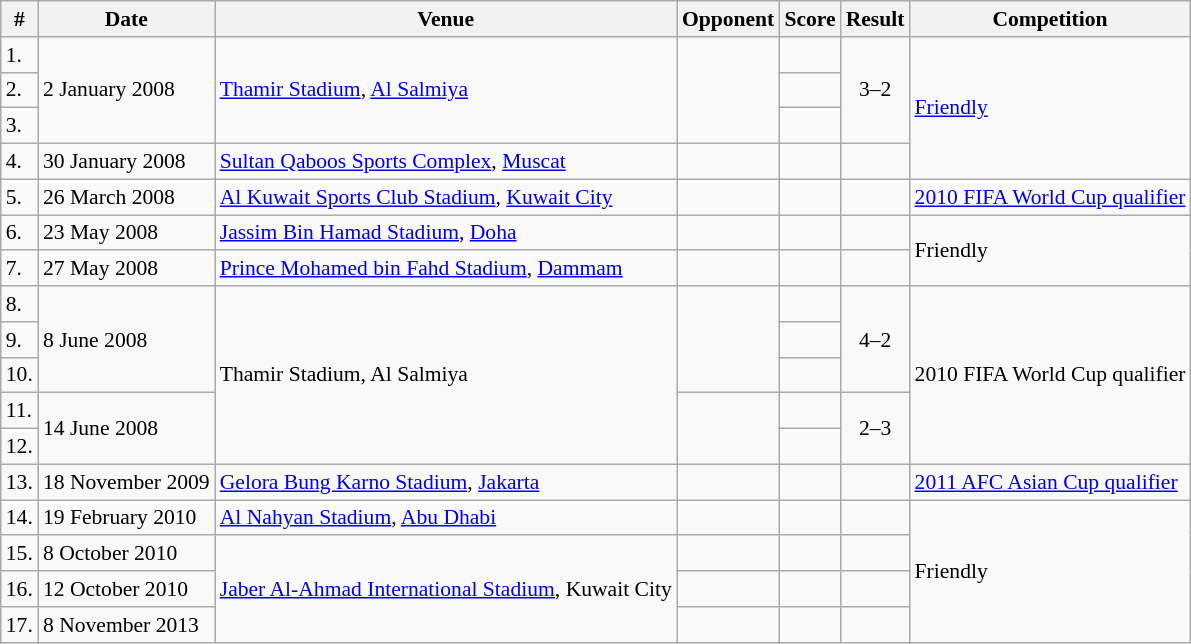<table class="wikitable" style="font-size:90%;">
<tr>
<th>#</th>
<th>Date</th>
<th>Venue</th>
<th>Opponent</th>
<th>Score</th>
<th>Result</th>
<th>Competition</th>
</tr>
<tr>
<td>1.</td>
<td rowspan=3>2 January 2008</td>
<td rowspan=3><a href='#'>Thamir Stadium</a>, <a href='#'>Al Salmiya</a></td>
<td rowspan=3></td>
<td></td>
<td rowspan=3 style="text-align:center;">3–2</td>
<td rowspan=4><a href='#'>Friendly</a></td>
</tr>
<tr>
<td>2.</td>
<td></td>
</tr>
<tr>
<td>3.</td>
<td></td>
</tr>
<tr>
<td>4.</td>
<td>30 January 2008</td>
<td><a href='#'>Sultan Qaboos Sports Complex</a>, <a href='#'>Muscat</a></td>
<td></td>
<td></td>
<td></td>
</tr>
<tr>
<td>5.</td>
<td>26 March 2008</td>
<td><a href='#'>Al Kuwait Sports Club Stadium</a>, <a href='#'>Kuwait City</a></td>
<td></td>
<td></td>
<td></td>
<td><a href='#'>2010 FIFA World Cup qualifier</a></td>
</tr>
<tr>
<td>6.</td>
<td>23 May 2008</td>
<td><a href='#'>Jassim Bin Hamad Stadium</a>, <a href='#'>Doha</a></td>
<td></td>
<td></td>
<td></td>
<td rowspan=2>Friendly</td>
</tr>
<tr>
<td>7.</td>
<td>27 May 2008</td>
<td><a href='#'>Prince Mohamed bin Fahd Stadium</a>, <a href='#'>Dammam</a></td>
<td></td>
<td></td>
<td></td>
</tr>
<tr>
<td>8.</td>
<td rowspan=3>8 June 2008</td>
<td rowspan=5>Thamir Stadium, Al Salmiya</td>
<td rowspan=3></td>
<td></td>
<td rowspan=3 style="text-align:center;">4–2</td>
<td rowspan=5>2010 FIFA World Cup qualifier</td>
</tr>
<tr>
<td>9.</td>
<td></td>
</tr>
<tr>
<td>10.</td>
<td></td>
</tr>
<tr>
<td>11.</td>
<td rowspan=2>14 June 2008</td>
<td rowspan=2></td>
<td></td>
<td rowspan=2 style="text-align:center;">2–3</td>
</tr>
<tr>
<td>12.</td>
<td></td>
</tr>
<tr>
<td>13.</td>
<td>18 November 2009</td>
<td><a href='#'>Gelora Bung Karno Stadium</a>, <a href='#'>Jakarta</a></td>
<td></td>
<td></td>
<td></td>
<td><a href='#'>2011 AFC Asian Cup qualifier</a></td>
</tr>
<tr>
<td>14.</td>
<td>19 February 2010</td>
<td><a href='#'>Al Nahyan Stadium</a>, <a href='#'>Abu Dhabi</a></td>
<td></td>
<td></td>
<td></td>
<td rowspan=4>Friendly</td>
</tr>
<tr>
<td>15.</td>
<td>8 October 2010</td>
<td rowspan=3><a href='#'>Jaber Al-Ahmad International Stadium</a>, Kuwait City</td>
<td></td>
<td></td>
<td></td>
</tr>
<tr>
<td>16.</td>
<td>12 October 2010</td>
<td></td>
<td></td>
<td></td>
</tr>
<tr>
<td>17.</td>
<td>8 November  2013</td>
<td></td>
<td></td>
<td></td>
</tr>
</table>
